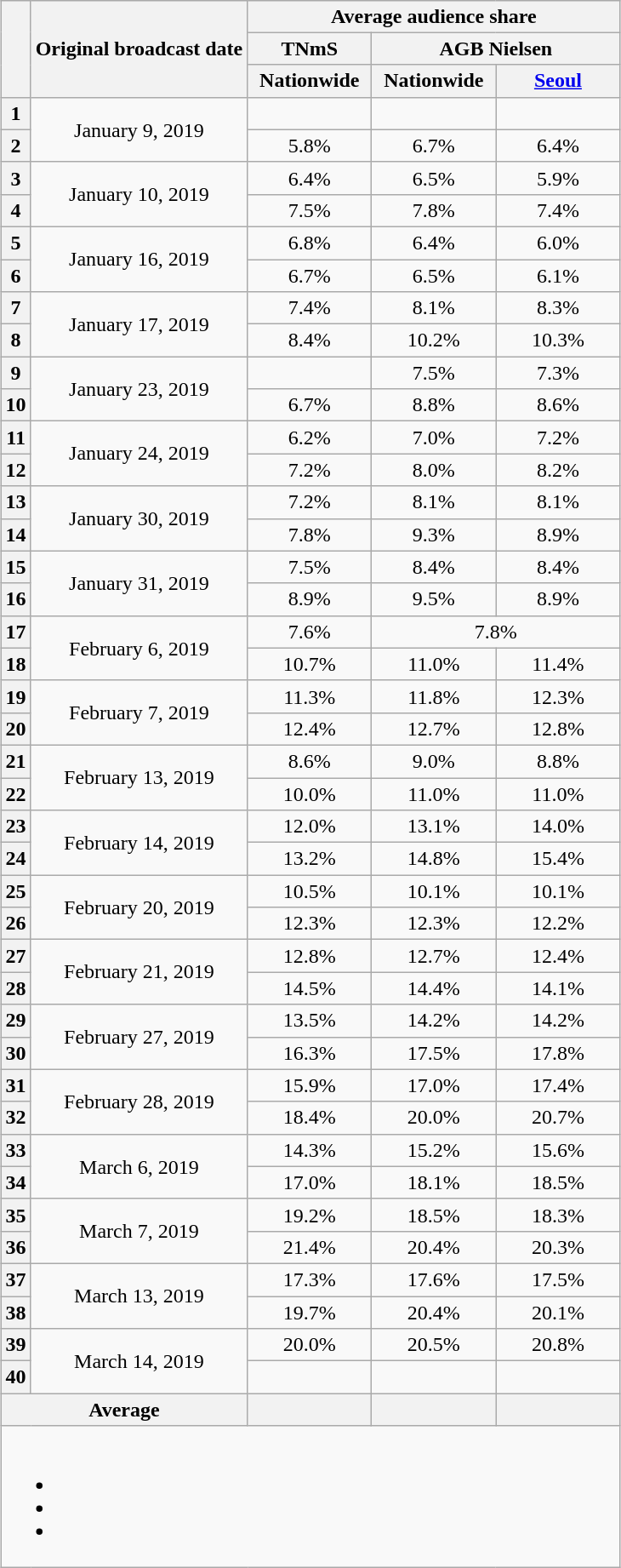<table class="wikitable" style="text-align:center; margin-left: auto; margin-right: auto; border: none;">
<tr>
</tr>
<tr>
<th rowspan="3"></th>
<th rowspan="3">Original broadcast date</th>
<th colspan="3">Average audience share</th>
</tr>
<tr>
<th colspan="1">TNmS</th>
<th colspan="2">AGB Nielsen</th>
</tr>
<tr>
<th width="90">Nationwide</th>
<th width="90">Nationwide</th>
<th width="90"><a href='#'>Seoul</a></th>
</tr>
<tr>
<th>1</th>
<td rowspan="2">January 9, 2019</td>
<td></td>
<td> </td>
<td> </td>
</tr>
<tr>
<th>2</th>
<td>5.8%</td>
<td>6.7% </td>
<td>6.4% </td>
</tr>
<tr>
<th>3</th>
<td rowspan="2">January 10, 2019</td>
<td>6.4%</td>
<td>6.5% </td>
<td>5.9% </td>
</tr>
<tr>
<th>4</th>
<td>7.5%</td>
<td>7.8% </td>
<td>7.4% </td>
</tr>
<tr>
<th>5</th>
<td rowspan="2">January 16, 2019</td>
<td>6.8%</td>
<td>6.4% </td>
<td>6.0% </td>
</tr>
<tr>
<th>6</th>
<td>6.7%</td>
<td>6.5% </td>
<td>6.1% </td>
</tr>
<tr>
<th>7</th>
<td rowspan="2">January 17, 2019</td>
<td>7.4%</td>
<td>8.1% </td>
<td>8.3% </td>
</tr>
<tr>
<th>8</th>
<td>8.4%</td>
<td>10.2% </td>
<td>10.3% </td>
</tr>
<tr>
<th>9</th>
<td rowspan="2">January 23, 2019</td>
<td></td>
<td>7.5% </td>
<td>7.3% </td>
</tr>
<tr>
<th>10</th>
<td>6.7%</td>
<td>8.8% </td>
<td>8.6% </td>
</tr>
<tr>
<th>11</th>
<td rowspan="2">January 24, 2019</td>
<td>6.2%</td>
<td>7.0% </td>
<td>7.2% </td>
</tr>
<tr>
<th>12</th>
<td>7.2%</td>
<td>8.0% </td>
<td>8.2% </td>
</tr>
<tr>
<th>13</th>
<td rowspan="2">January 30, 2019</td>
<td>7.2%</td>
<td>8.1% </td>
<td>8.1% </td>
</tr>
<tr>
<th>14</th>
<td>7.8%</td>
<td>9.3% </td>
<td>8.9% </td>
</tr>
<tr>
<th>15</th>
<td rowspan="2">January 31, 2019</td>
<td>7.5%</td>
<td>8.4% </td>
<td>8.4% </td>
</tr>
<tr>
<th>16</th>
<td>8.9%</td>
<td>9.5% </td>
<td>8.9% </td>
</tr>
<tr>
<th>17</th>
<td rowspan="2">February 6, 2019</td>
<td>7.6%</td>
<td colspan="2">7.8% </td>
</tr>
<tr>
<th>18</th>
<td>10.7%</td>
<td>11.0% </td>
<td>11.4% </td>
</tr>
<tr>
<th>19</th>
<td rowspan="2">February 7, 2019</td>
<td>11.3%</td>
<td>11.8% </td>
<td>12.3% </td>
</tr>
<tr>
<th>20</th>
<td>12.4%</td>
<td>12.7% </td>
<td>12.8% </td>
</tr>
<tr>
<th>21</th>
<td rowspan="2">February 13, 2019</td>
<td>8.6%</td>
<td>9.0% </td>
<td>8.8% </td>
</tr>
<tr>
<th>22</th>
<td>10.0%</td>
<td>11.0% </td>
<td>11.0% </td>
</tr>
<tr>
<th>23</th>
<td rowspan="2">February 14, 2019</td>
<td>12.0%</td>
<td>13.1% </td>
<td>14.0% </td>
</tr>
<tr>
<th>24</th>
<td>13.2%</td>
<td>14.8% </td>
<td>15.4% </td>
</tr>
<tr>
<th>25</th>
<td rowspan="2">February 20, 2019</td>
<td>10.5%</td>
<td>10.1% </td>
<td>10.1% </td>
</tr>
<tr>
<th>26</th>
<td>12.3%</td>
<td>12.3% </td>
<td>12.2% </td>
</tr>
<tr>
<th>27</th>
<td rowspan="2">February 21, 2019</td>
<td>12.8%</td>
<td>12.7% </td>
<td>12.4% </td>
</tr>
<tr>
<th>28</th>
<td>14.5%</td>
<td>14.4% </td>
<td>14.1% </td>
</tr>
<tr>
<th>29</th>
<td rowspan="2">February 27, 2019</td>
<td>13.5%</td>
<td>14.2% </td>
<td>14.2% </td>
</tr>
<tr>
<th>30</th>
<td>16.3%</td>
<td>17.5% </td>
<td>17.8% </td>
</tr>
<tr>
<th>31</th>
<td rowspan="2">February 28, 2019</td>
<td>15.9%</td>
<td>17.0% </td>
<td>17.4% </td>
</tr>
<tr>
<th>32</th>
<td>18.4%</td>
<td>20.0% </td>
<td>20.7% </td>
</tr>
<tr>
<th>33</th>
<td rowspan="2">March 6, 2019</td>
<td>14.3%</td>
<td>15.2% </td>
<td>15.6% </td>
</tr>
<tr>
<th>34</th>
<td>17.0%</td>
<td>18.1% </td>
<td>18.5% </td>
</tr>
<tr>
<th>35</th>
<td rowspan="2">March 7, 2019</td>
<td>19.2%</td>
<td>18.5% </td>
<td>18.3% </td>
</tr>
<tr>
<th>36</th>
<td>21.4%</td>
<td>20.4% </td>
<td>20.3% </td>
</tr>
<tr>
<th>37</th>
<td rowspan="2">March 13, 2019</td>
<td>17.3%</td>
<td>17.6% </td>
<td>17.5% </td>
</tr>
<tr>
<th>38</th>
<td>19.7%</td>
<td>20.4% </td>
<td>20.1% </td>
</tr>
<tr>
<th>39</th>
<td rowspan="2">March 14, 2019</td>
<td>20.0%</td>
<td>20.5% </td>
<td>20.8% </td>
</tr>
<tr>
<th>40</th>
<td></td>
<td> </td>
<td> </td>
</tr>
<tr>
<th colspan="2">Average</th>
<th></th>
<th></th>
<th></th>
</tr>
<tr>
<td colspan="6"><br><ul><li></li><li></li><li></li></ul></td>
</tr>
</table>
